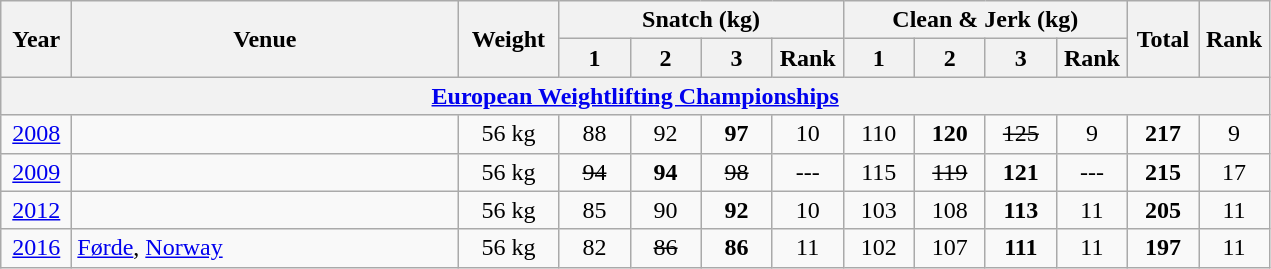<table class = "wikitable" style="text-align:center;">
<tr>
<th rowspan=2 width=40>Year</th>
<th rowspan=2 width=250>Venue</th>
<th rowspan=2 width=60>Weight</th>
<th colspan=4>Snatch (kg)</th>
<th colspan=4>Clean & Jerk (kg)</th>
<th rowspan=2 width=40>Total</th>
<th rowspan=2 width=40>Rank</th>
</tr>
<tr>
<th width=40>1</th>
<th width=40>2</th>
<th width=40>3</th>
<th width=40>Rank</th>
<th width=40>1</th>
<th width=40>2</th>
<th width=40>3</th>
<th width=40>Rank</th>
</tr>
<tr>
<th colspan=13><a href='#'>European Weightlifting Championships</a></th>
</tr>
<tr>
<td><a href='#'>2008</a></td>
<td></td>
<td>56 kg</td>
<td>88</td>
<td>92</td>
<td><strong>97</strong></td>
<td>10</td>
<td>110</td>
<td><strong>120</strong></td>
<td><s>125</s></td>
<td>9</td>
<td><strong>217</strong></td>
<td>9</td>
</tr>
<tr>
<td><a href='#'>2009</a></td>
<td></td>
<td>56 kg</td>
<td><s>94</s></td>
<td><strong>94</strong></td>
<td><s>98</s></td>
<td>---</td>
<td>115</td>
<td><s>119</s></td>
<td><strong>121</strong></td>
<td>---</td>
<td><strong>215</strong></td>
<td>17</td>
</tr>
<tr>
<td><a href='#'>2012</a></td>
<td></td>
<td>56 kg</td>
<td>85</td>
<td>90</td>
<td><strong>92</strong></td>
<td>10</td>
<td>103</td>
<td>108</td>
<td><strong>113</strong></td>
<td>11</td>
<td><strong>205</strong></td>
<td>11</td>
</tr>
<tr>
<td><a href='#'>2016</a></td>
<td align=left> <a href='#'>Førde</a>, <a href='#'>Norway</a></td>
<td>56 kg</td>
<td>82</td>
<td><s> 86</s></td>
<td><strong>86</strong></td>
<td>11</td>
<td>102</td>
<td>107</td>
<td><strong>111</strong></td>
<td>11</td>
<td><strong>197</strong></td>
<td>11</td>
</tr>
</table>
